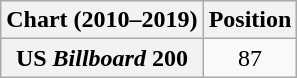<table class="wikitable plainrowheaders" style="text-align:center">
<tr>
<th scope="col">Chart (2010–2019)</th>
<th scope="col">Position</th>
</tr>
<tr>
<th scope="row">US <em>Billboard</em> 200</th>
<td>87</td>
</tr>
</table>
